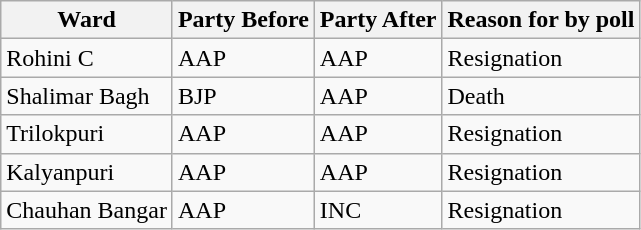<table class="wikitable">
<tr>
<th>Ward</th>
<th>Party Before</th>
<th>Party After</th>
<th>Reason for by poll</th>
</tr>
<tr>
<td>Rohini C</td>
<td>AAP</td>
<td>AAP</td>
<td>Resignation</td>
</tr>
<tr>
<td>Shalimar Bagh</td>
<td>BJP</td>
<td>AAP</td>
<td>Death</td>
</tr>
<tr>
<td>Trilokpuri</td>
<td>AAP</td>
<td>AAP</td>
<td>Resignation</td>
</tr>
<tr>
<td>Kalyanpuri</td>
<td>AAP</td>
<td>AAP</td>
<td>Resignation</td>
</tr>
<tr>
<td>Chauhan Bangar</td>
<td>AAP</td>
<td>INC</td>
<td>Resignation</td>
</tr>
</table>
